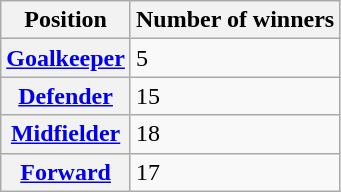<table class="wikitable plainrowheaders">
<tr>
<th scope="col">Position</th>
<th scope="col">Number of winners</th>
</tr>
<tr>
<th scope="row"><a href='#'>Goalkeeper</a></th>
<td>5</td>
</tr>
<tr>
<th scope="row"><a href='#'>Defender</a></th>
<td>15</td>
</tr>
<tr>
<th scope="row"><a href='#'>Midfielder</a></th>
<td>18</td>
</tr>
<tr>
<th scope="row"><a href='#'>Forward</a></th>
<td>17</td>
</tr>
</table>
